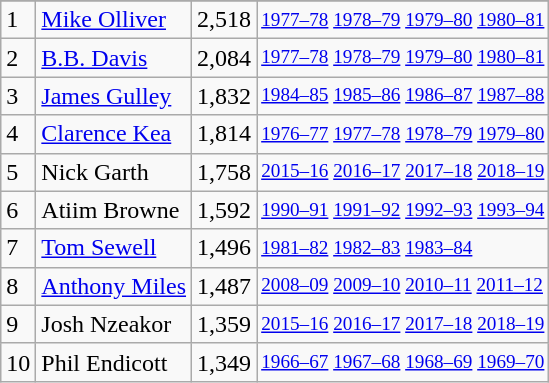<table class="wikitable">
<tr>
</tr>
<tr>
<td>1</td>
<td><a href='#'>Mike Olliver</a></td>
<td>2,518</td>
<td style="font-size:80%;"><a href='#'>1977–78</a> <a href='#'>1978–79</a> <a href='#'>1979–80</a> <a href='#'>1980–81</a></td>
</tr>
<tr>
<td>2</td>
<td><a href='#'>B.B. Davis</a></td>
<td>2,084</td>
<td style="font-size:80%;"><a href='#'>1977–78</a> <a href='#'>1978–79</a> <a href='#'>1979–80</a> <a href='#'>1980–81</a></td>
</tr>
<tr>
<td>3</td>
<td><a href='#'>James Gulley</a></td>
<td>1,832</td>
<td style="font-size:80%;"><a href='#'>1984–85</a> <a href='#'>1985–86</a> <a href='#'>1986–87</a> <a href='#'>1987–88</a></td>
</tr>
<tr>
<td>4</td>
<td><a href='#'>Clarence Kea</a></td>
<td>1,814</td>
<td style="font-size:80%;"><a href='#'>1976–77</a> <a href='#'>1977–78</a> <a href='#'>1978–79</a> <a href='#'>1979–80</a></td>
</tr>
<tr>
<td>5</td>
<td>Nick Garth</td>
<td>1,758</td>
<td style="font-size:80%;"><a href='#'>2015–16</a> <a href='#'>2016–17</a> <a href='#'>2017–18</a> <a href='#'>2018–19</a></td>
</tr>
<tr>
<td>6</td>
<td>Atiim Browne</td>
<td>1,592</td>
<td style="font-size:80%;"><a href='#'>1990–91</a> <a href='#'>1991–92</a> <a href='#'>1992–93</a> <a href='#'>1993–94</a></td>
</tr>
<tr>
<td>7</td>
<td><a href='#'>Tom Sewell</a></td>
<td>1,496</td>
<td style="font-size:80%;"><a href='#'>1981–82</a> <a href='#'>1982–83</a> <a href='#'>1983–84</a></td>
</tr>
<tr>
<td>8</td>
<td><a href='#'>Anthony Miles</a></td>
<td>1,487</td>
<td style="font-size:80%;"><a href='#'>2008–09</a> <a href='#'>2009–10</a> <a href='#'>2010–11</a> <a href='#'>2011–12</a></td>
</tr>
<tr>
<td>9</td>
<td>Josh Nzeakor</td>
<td>1,359</td>
<td style="font-size:80%;"><a href='#'>2015–16</a> <a href='#'>2016–17</a> <a href='#'>2017–18</a> <a href='#'>2018–19</a></td>
</tr>
<tr>
<td>10</td>
<td>Phil Endicott</td>
<td>1,349</td>
<td style="font-size:80%;"><a href='#'>1966–67</a> <a href='#'>1967–68</a> <a href='#'>1968–69</a> <a href='#'>1969–70</a></td>
</tr>
</table>
